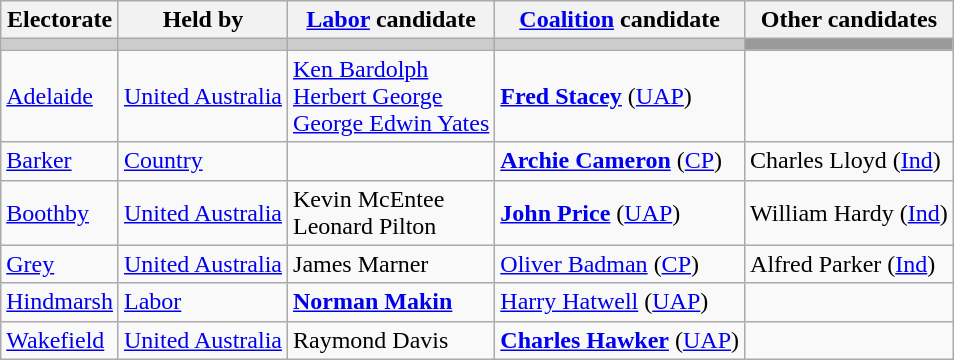<table class="wikitable">
<tr>
<th>Electorate</th>
<th>Held by</th>
<th><a href='#'>Labor</a> candidate</th>
<th><a href='#'>Coalition</a> candidate</th>
<th>Other candidates</th>
</tr>
<tr bgcolor="#cccccc">
<td></td>
<td></td>
<td></td>
<td></td>
<td bgcolor="#999999"></td>
</tr>
<tr>
<td><a href='#'>Adelaide</a></td>
<td><a href='#'>United Australia</a></td>
<td><a href='#'>Ken Bardolph</a><br><a href='#'>Herbert George</a><br><a href='#'>George Edwin Yates</a></td>
<td><strong><a href='#'>Fred Stacey</a></strong> (<a href='#'>UAP</a>)</td>
<td></td>
</tr>
<tr>
<td><a href='#'>Barker</a></td>
<td><a href='#'>Country</a></td>
<td></td>
<td><strong><a href='#'>Archie Cameron</a></strong> (<a href='#'>CP</a>)</td>
<td>Charles Lloyd (<a href='#'>Ind</a>)</td>
</tr>
<tr>
<td><a href='#'>Boothby</a></td>
<td><a href='#'>United Australia</a></td>
<td>Kevin McEntee<br>Leonard Pilton</td>
<td><strong><a href='#'>John Price</a></strong> (<a href='#'>UAP</a>)</td>
<td>William Hardy (<a href='#'>Ind</a>)</td>
</tr>
<tr>
<td><a href='#'>Grey</a></td>
<td><a href='#'>United Australia</a></td>
<td>James Marner</td>
<td><a href='#'>Oliver Badman</a> (<a href='#'>CP</a>)</td>
<td>Alfred Parker (<a href='#'>Ind</a>)</td>
</tr>
<tr>
<td><a href='#'>Hindmarsh</a></td>
<td><a href='#'>Labor</a></td>
<td><strong><a href='#'>Norman Makin</a></strong></td>
<td><a href='#'>Harry Hatwell</a> (<a href='#'>UAP</a>)</td>
<td></td>
</tr>
<tr>
<td><a href='#'>Wakefield</a></td>
<td><a href='#'>United Australia</a></td>
<td>Raymond Davis</td>
<td><strong><a href='#'>Charles Hawker</a></strong> (<a href='#'>UAP</a>)</td>
<td></td>
</tr>
</table>
